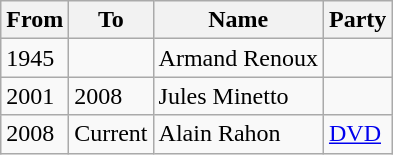<table class="wikitable">
<tr>
<th>From</th>
<th>To</th>
<th>Name</th>
<th>Party</th>
</tr>
<tr>
<td>1945</td>
<td></td>
<td>Armand Renoux</td>
<td></td>
</tr>
<tr>
<td>2001</td>
<td>2008</td>
<td>Jules Minetto</td>
<td></td>
</tr>
<tr>
<td>2008</td>
<td>Current</td>
<td>Alain Rahon</td>
<td><a href='#'>DVD</a></td>
</tr>
</table>
